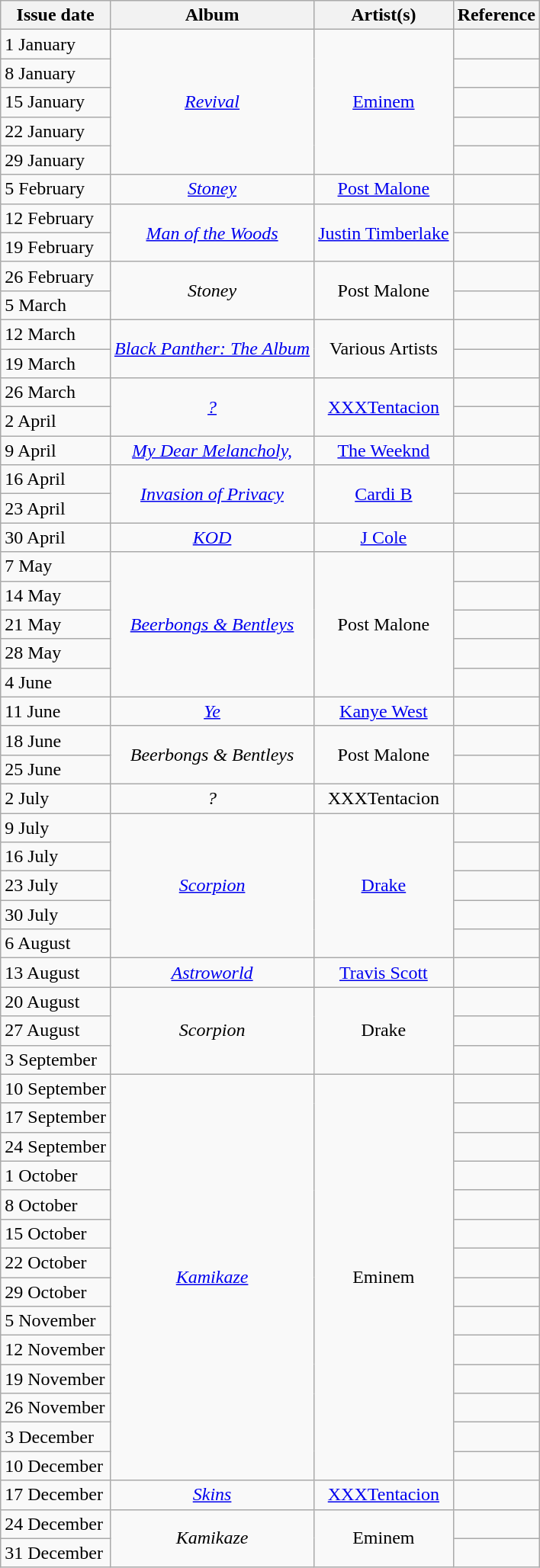<table class="wikitable">
<tr>
<th>Issue date</th>
<th>Album</th>
<th>Artist(s)</th>
<th>Reference</th>
</tr>
<tr>
<td align="left">1 January</td>
<td align="center" rowspan="5"><em><a href='#'>Revival</a></em></td>
<td align="center" rowspan="5"><a href='#'>Eminem</a></td>
<td align="center"></td>
</tr>
<tr>
<td align="left">8 January</td>
<td align="center"></td>
</tr>
<tr>
<td align="left">15 January</td>
<td align="center"></td>
</tr>
<tr>
<td align="left">22 January</td>
<td align="center"></td>
</tr>
<tr>
<td align="left">29 January</td>
<td align="center"></td>
</tr>
<tr>
<td align="left">5 February</td>
<td align="center"><em><a href='#'>Stoney</a></em></td>
<td align="center"><a href='#'>Post Malone</a></td>
<td align="center"></td>
</tr>
<tr>
<td align="left">12 February</td>
<td align="center" rowspan="2"><em><a href='#'>Man of the Woods</a></em></td>
<td align="center" rowspan="2"><a href='#'>Justin Timberlake</a></td>
<td align="center"></td>
</tr>
<tr>
<td align="left">19 February</td>
<td align="center"></td>
</tr>
<tr>
<td align="left">26 February</td>
<td align="center" rowspan="2"><em>Stoney</em></td>
<td align="center" rowspan="2">Post Malone</td>
<td align="center"></td>
</tr>
<tr>
<td align="left">5 March</td>
<td align="center"></td>
</tr>
<tr>
<td align="left">12 March</td>
<td align="center" rowspan="2"><em><a href='#'>Black Panther: The Album</a></em></td>
<td align="center" rowspan="2">Various Artists</td>
<td align="center"></td>
</tr>
<tr>
<td align="left">19 March</td>
<td align="center"></td>
</tr>
<tr>
<td align="left">26 March</td>
<td align="center" rowspan="2"><em><a href='#'>?</a></em></td>
<td align="center" rowspan="2"><a href='#'>XXXTentacion</a></td>
<td align="center"></td>
</tr>
<tr>
<td align="left">2 April</td>
<td align="center"></td>
</tr>
<tr>
<td align="left">9 April</td>
<td align="center"><em><a href='#'>My Dear Melancholy,</a></em></td>
<td align="center"><a href='#'>The Weeknd</a></td>
<td align="center"></td>
</tr>
<tr>
<td align="left">16 April</td>
<td align="center" rowspan="2"><em><a href='#'>Invasion of Privacy</a></em></td>
<td align="center" rowspan="2"><a href='#'>Cardi B</a></td>
<td align="center"></td>
</tr>
<tr>
<td align="left">23 April</td>
<td align="center"></td>
</tr>
<tr>
<td align="left">30 April</td>
<td align="center"><em><a href='#'>KOD</a></em></td>
<td align="center"><a href='#'>J Cole</a></td>
<td align="center"></td>
</tr>
<tr>
<td align="left">7 May</td>
<td align="center" rowspan="5"><em><a href='#'>Beerbongs & Bentleys</a></em></td>
<td align="center" rowspan="5">Post Malone</td>
<td align="center"></td>
</tr>
<tr>
<td align="left">14 May</td>
<td align="center"></td>
</tr>
<tr>
<td align="left">21 May</td>
<td align="center"></td>
</tr>
<tr>
<td align="left">28 May</td>
<td align="center"></td>
</tr>
<tr>
<td align="left">4 June</td>
<td align="center"></td>
</tr>
<tr>
<td align="left">11 June</td>
<td align="center"><em><a href='#'>Ye</a></em></td>
<td align="center"><a href='#'>Kanye West</a></td>
<td align="center"></td>
</tr>
<tr>
<td align="left">18 June</td>
<td align="center" rowspan="2"><em>Beerbongs & Bentleys</em></td>
<td align="center" rowspan="2">Post Malone</td>
<td align="center"></td>
</tr>
<tr>
<td align="left">25 June</td>
<td align="center"></td>
</tr>
<tr>
<td align="left">2 July</td>
<td align="center"><em>?</em></td>
<td align="center">XXXTentacion</td>
<td align="center"></td>
</tr>
<tr>
<td align="left">9 July</td>
<td align="center" rowspan="5"><em><a href='#'>Scorpion</a></em></td>
<td align="center" rowspan="5"><a href='#'>Drake</a></td>
<td align="center"></td>
</tr>
<tr>
<td align="left">16 July</td>
<td align="center"></td>
</tr>
<tr>
<td align="left">23 July</td>
<td align="center"></td>
</tr>
<tr>
<td align="left">30 July</td>
<td align="center"></td>
</tr>
<tr>
<td align="left">6 August</td>
<td align="center"></td>
</tr>
<tr>
<td align="left">13 August</td>
<td align="center"><em><a href='#'>Astroworld</a></em></td>
<td align="center"><a href='#'>Travis Scott</a></td>
<td align="center"></td>
</tr>
<tr>
<td align="left">20 August</td>
<td align="center" rowspan="3"><em>Scorpion</em></td>
<td align="center" rowspan="3">Drake</td>
<td align="center"></td>
</tr>
<tr>
<td align="left">27 August</td>
<td align="center"></td>
</tr>
<tr>
<td align="left">3 September</td>
<td align="center"></td>
</tr>
<tr>
<td align="left">10 September</td>
<td align="center" rowspan="14"><em><a href='#'>Kamikaze</a></em></td>
<td align="center" rowspan="14">Eminem</td>
<td align="center"></td>
</tr>
<tr>
<td align="left">17 September</td>
<td align="center"></td>
</tr>
<tr>
<td align="left">24 September</td>
<td align="center"></td>
</tr>
<tr>
<td align="left">1 October</td>
<td align="center"></td>
</tr>
<tr>
<td align="left">8 October</td>
<td align="center"></td>
</tr>
<tr>
<td align="left">15 October</td>
<td align="center"></td>
</tr>
<tr>
<td align="left">22 October</td>
<td align="center"></td>
</tr>
<tr>
<td align="left">29 October</td>
<td align="center"></td>
</tr>
<tr>
<td align="left">5 November</td>
<td align="center"></td>
</tr>
<tr>
<td align="left">12 November</td>
<td align="center"></td>
</tr>
<tr>
<td align="left">19 November</td>
<td align="center"></td>
</tr>
<tr>
<td align="left">26 November</td>
<td align="center"></td>
</tr>
<tr>
<td align="left">3 December</td>
<td align="center"></td>
</tr>
<tr>
<td align="left">10 December</td>
<td align="center"></td>
</tr>
<tr>
<td align="left">17 December</td>
<td align="center"><em><a href='#'>Skins</a></em></td>
<td align="center"><a href='#'>XXXTentacion</a></td>
<td align="center"></td>
</tr>
<tr>
<td align="left">24 December</td>
<td align="center" rowspan="2"><em>Kamikaze</em></td>
<td align="center" rowspan="2">Eminem</td>
<td align="center"></td>
</tr>
<tr>
<td align="left">31 December</td>
<td align="center"></td>
</tr>
</table>
